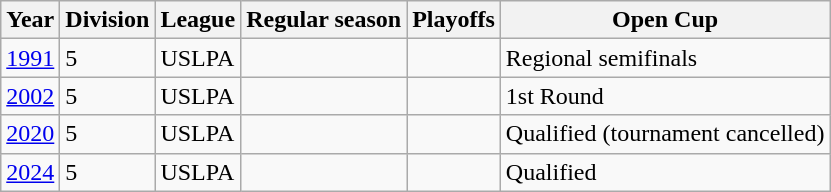<table class="wikitable">
<tr>
<th>Year</th>
<th>Division</th>
<th>League</th>
<th>Regular season</th>
<th>Playoffs</th>
<th>Open Cup</th>
</tr>
<tr>
<td><a href='#'>1991</a></td>
<td>5</td>
<td>USLPA</td>
<td></td>
<td></td>
<td>Regional semifinals</td>
</tr>
<tr>
<td><a href='#'>2002</a></td>
<td>5</td>
<td>USLPA</td>
<td></td>
<td></td>
<td>1st Round</td>
</tr>
<tr>
<td><a href='#'>2020</a></td>
<td>5</td>
<td>USLPA</td>
<td></td>
<td></td>
<td>Qualified (tournament cancelled)</td>
</tr>
<tr>
<td><a href='#'>2024</a></td>
<td>5</td>
<td>USLPA</td>
<td></td>
<td></td>
<td>Qualified</td>
</tr>
</table>
